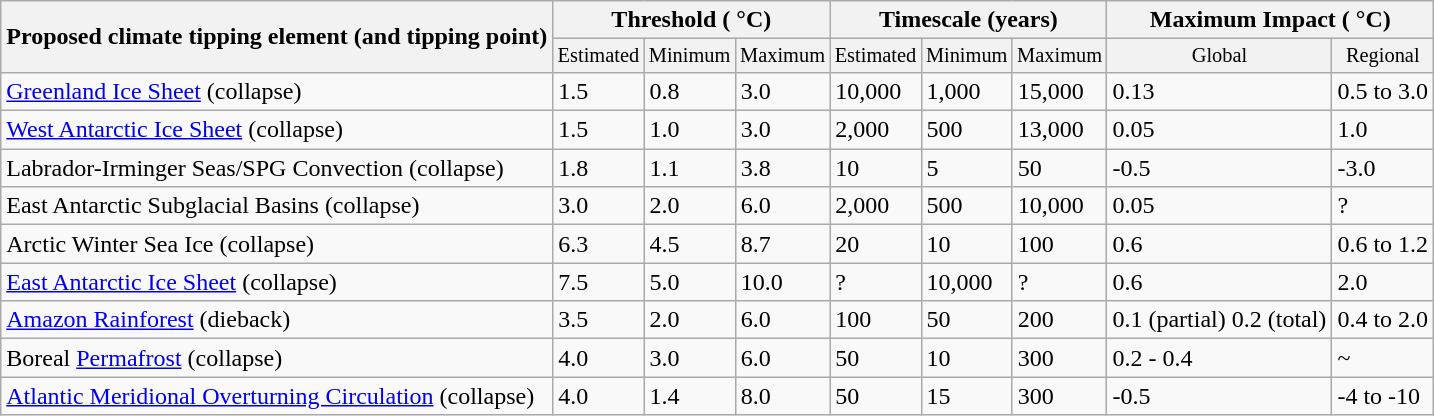<table class="wikitable sortable">
<tr>
<th rowspan="2">Proposed climate tipping element (and tipping point)</th>
<th colspan="3">Threshold ( °C)</th>
<th colspan="3">Timescale (years)</th>
<th colspan="3">Maximum Impact ( °C)</th>
</tr>
<tr>
<th style="font-weight:normal;font-size:85%;">Estimated</th>
<th style="font-weight:normal;font-size:85%;">Minimum</th>
<th style="font-weight:normal;font-size:85%;">Maximum</th>
<th style="font-weight:normal;font-size:85%;">Estimated</th>
<th style="font-weight:normal;font-size:85%;">Minimum</th>
<th style="font-weight:normal;font-size:85%;">Maximum</th>
<th style="font-weight:normal;font-size:85%;">Global</th>
<th style="font-weight:normal;font-size:85%;">Regional</th>
</tr>
<tr>
<td><a href='#'>Greenland Ice Sheet</a> (collapse)</td>
<td>1.5</td>
<td>0.8</td>
<td>3.0</td>
<td>10,000</td>
<td>1,000</td>
<td>15,000</td>
<td>0.13</td>
<td>0.5 to 3.0</td>
</tr>
<tr>
<td><a href='#'>West Antarctic Ice Sheet</a> (collapse)</td>
<td>1.5</td>
<td>1.0</td>
<td>3.0</td>
<td>2,000</td>
<td>500</td>
<td>13,000</td>
<td>0.05</td>
<td>1.0</td>
</tr>
<tr>
<td>Labrador-Irminger Seas/SPG Convection (collapse)</td>
<td>1.8</td>
<td>1.1</td>
<td>3.8</td>
<td>10</td>
<td>5</td>
<td>50</td>
<td>-0.5</td>
<td>-3.0</td>
</tr>
<tr>
<td>East Antarctic Subglacial Basins (collapse)</td>
<td>3.0</td>
<td>2.0</td>
<td>6.0</td>
<td>2,000</td>
<td>500</td>
<td>10,000</td>
<td>0.05</td>
<td>?</td>
</tr>
<tr>
<td>Arctic Winter Sea Ice (collapse)</td>
<td>6.3</td>
<td>4.5</td>
<td>8.7</td>
<td>20</td>
<td>10</td>
<td>100</td>
<td>0.6</td>
<td>0.6 to 1.2</td>
</tr>
<tr>
<td><a href='#'>East Antarctic Ice Sheet</a> (collapse)</td>
<td>7.5</td>
<td>5.0</td>
<td>10.0</td>
<td>?</td>
<td>10,000</td>
<td>?</td>
<td>0.6</td>
<td>2.0</td>
</tr>
<tr>
<td><a href='#'>Amazon Rainforest</a> (dieback)</td>
<td>3.5</td>
<td>2.0</td>
<td>6.0</td>
<td>100</td>
<td>50</td>
<td>200</td>
<td>0.1 (partial) 0.2 (total)</td>
<td>0.4 to 2.0</td>
</tr>
<tr>
<td>Boreal <a href='#'>Permafrost</a> (collapse)</td>
<td>4.0</td>
<td>3.0</td>
<td>6.0</td>
<td>50</td>
<td>10</td>
<td>300</td>
<td>0.2 - 0.4</td>
<td>~</td>
</tr>
<tr>
<td><a href='#'>Atlantic Meridional Overturning Circulation</a> (collapse)</td>
<td>4.0</td>
<td>1.4</td>
<td>8.0</td>
<td>50</td>
<td>15</td>
<td>300</td>
<td>-0.5</td>
<td>-4 to -10</td>
</tr>
</table>
